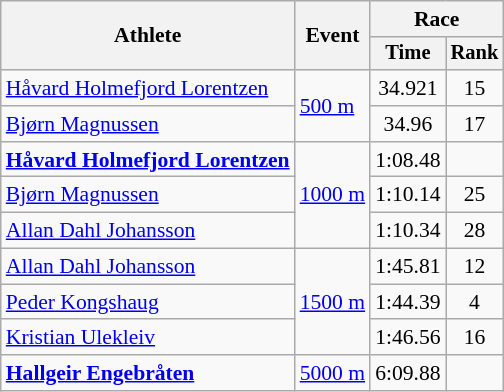<table class=wikitable style="font-size:90%; text-align:center">
<tr>
<th rowspan=2>Athlete</th>
<th rowspan=2>Event</th>
<th colspan="2">Race</th>
</tr>
<tr style="font-size:95%">
<th>Time</th>
<th>Rank</th>
</tr>
<tr>
<td align=left><a href='#'>Håvard Holmefjord Lorentzen</a></td>
<td align=left rowspan=2><a href='#'>500 m</a></td>
<td>34.921</td>
<td>15</td>
</tr>
<tr>
<td align=left><a href='#'>Bjørn Magnussen</a></td>
<td>34.96</td>
<td>17</td>
</tr>
<tr>
<td align=left><strong><a href='#'>Håvard Holmefjord Lorentzen</a></strong></td>
<td align=left rowspan=3><a href='#'>1000 m</a></td>
<td>1:08.48</td>
<td></td>
</tr>
<tr>
<td align=left><a href='#'>Bjørn Magnussen</a></td>
<td>1:10.14</td>
<td>25</td>
</tr>
<tr>
<td align=left><a href='#'>Allan Dahl Johansson</a></td>
<td>1:10.34</td>
<td>28</td>
</tr>
<tr>
<td align=left><a href='#'>Allan Dahl Johansson</a></td>
<td align=left rowspan=3><a href='#'>1500 m</a></td>
<td>1:45.81</td>
<td>12</td>
</tr>
<tr>
<td align=left><a href='#'>Peder Kongshaug</a></td>
<td>1:44.39</td>
<td>4</td>
</tr>
<tr>
<td align=left><a href='#'>Kristian Ulekleiv</a></td>
<td>1:46.56</td>
<td>16</td>
</tr>
<tr>
<td align=left><strong><a href='#'>Hallgeir Engebråten</a></strong></td>
<td align=left><a href='#'>5000 m</a></td>
<td>6:09.88</td>
<td></td>
</tr>
</table>
